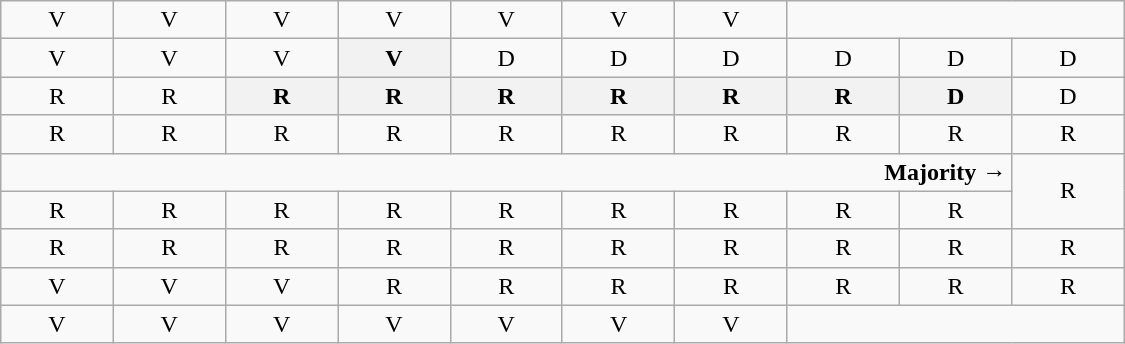<table class="wikitable" style="text-align:center" width=750px>
<tr>
<td>V</td>
<td>V</td>
<td>V</td>
<td>V</td>
<td>V</td>
<td>V</td>
<td>V</td>
<td colspan=3></td>
</tr>
<tr>
<td width=50px >V</td>
<td width=50px >V</td>
<td width=50px >V</td>
<th width=50px >V<br></th>
<td width=50px >D</td>
<td width=50px >D</td>
<td width=50px >D</td>
<td width=50px >D</td>
<td width=50px >D</td>
<td width=50px >D</td>
</tr>
<tr>
<td>R</td>
<td>R</td>
<th>R<br></th>
<th>R<br></th>
<th>R<br></th>
<th>R<br></th>
<th>R<br></th>
<th>R<br></th>
<th>D<br></th>
<td>D</td>
</tr>
<tr>
<td>R</td>
<td>R</td>
<td>R</td>
<td>R</td>
<td>R</td>
<td>R</td>
<td>R</td>
<td>R</td>
<td>R</td>
<td>R</td>
</tr>
<tr>
<td colspan=9 align=right><strong>Majority →</strong></td>
<td rowspan=2 >R</td>
</tr>
<tr>
<td>R</td>
<td>R</td>
<td>R</td>
<td>R</td>
<td>R</td>
<td>R</td>
<td>R</td>
<td>R</td>
<td>R</td>
</tr>
<tr>
<td>R</td>
<td>R</td>
<td>R</td>
<td>R</td>
<td>R</td>
<td>R</td>
<td>R</td>
<td>R</td>
<td>R</td>
<td>R</td>
</tr>
<tr>
<td>V</td>
<td>V</td>
<td>V</td>
<td>R</td>
<td>R</td>
<td>R</td>
<td>R</td>
<td>R</td>
<td>R</td>
<td>R</td>
</tr>
<tr>
<td>V</td>
<td>V</td>
<td>V</td>
<td>V</td>
<td>V</td>
<td>V</td>
<td>V</td>
<td colspan=3></td>
</tr>
</table>
